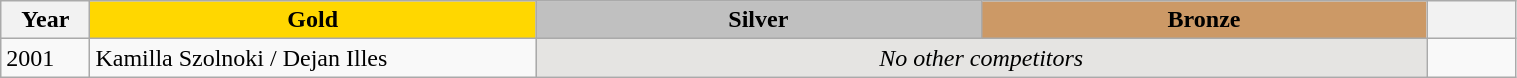<table class="wikitable unsortable" style="text-align:left; width:80%">
<tr>
<th scope="col" style="text-align:center; width:5%">Year</th>
<th scope="col" style="text-align:center; width:25%; background:gold">Gold</th>
<th scope="col" style="text-align:center; width:25%; background:silver">Silver</th>
<th scope="col" style="text-align:center; width:25%; background:#c96">Bronze</th>
<th scope="col" style="text-align:center; width:5%"></th>
</tr>
<tr>
<td>2001</td>
<td>Kamilla Szolnoki / Dejan Illes</td>
<td colspan="2" align="center" bgcolor="e5e4e2"><em>No other competitors</em></td>
<td></td>
</tr>
</table>
